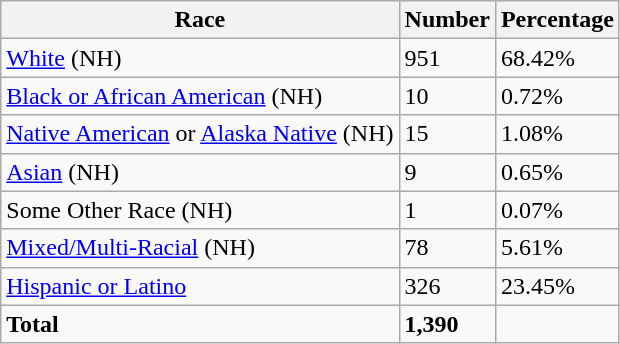<table class="wikitable">
<tr>
<th>Race</th>
<th>Number</th>
<th>Percentage</th>
</tr>
<tr>
<td><a href='#'>White</a> (NH)</td>
<td>951</td>
<td>68.42%</td>
</tr>
<tr>
<td><a href='#'>Black or African American</a> (NH)</td>
<td>10</td>
<td>0.72%</td>
</tr>
<tr>
<td><a href='#'>Native American</a> or <a href='#'>Alaska Native</a> (NH)</td>
<td>15</td>
<td>1.08%</td>
</tr>
<tr>
<td><a href='#'>Asian</a> (NH)</td>
<td>9</td>
<td>0.65%</td>
</tr>
<tr>
<td>Some Other Race (NH)</td>
<td>1</td>
<td>0.07%</td>
</tr>
<tr>
<td><a href='#'>Mixed/Multi-Racial</a> (NH)</td>
<td>78</td>
<td>5.61%</td>
</tr>
<tr>
<td><a href='#'>Hispanic or Latino</a></td>
<td>326</td>
<td>23.45%</td>
</tr>
<tr>
<td><strong>Total</strong></td>
<td><strong>1,390</strong></td>
<td></td>
</tr>
</table>
